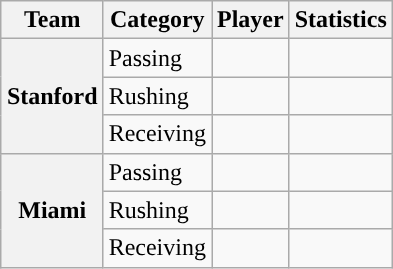<table class="wikitable" style="float:right">
<tr>
<th>Team</th>
<th>Category</th>
<th>Player</th>
<th>Statistics</th>
</tr>
<tr>
<th rowspan=3>Stanford</th>
<td>Passing</td>
<td></td>
<td></td>
</tr>
<tr>
<td>Rushing</td>
<td></td>
<td></td>
</tr>
<tr>
<td>Receiving</td>
<td></td>
<td></td>
</tr>
<tr>
<th rowspan=3>Miami</th>
<td>Passing</td>
<td></td>
<td></td>
</tr>
<tr>
<td>Rushing</td>
<td></td>
<td></td>
</tr>
<tr>
<td>Receiving</td>
<td></td>
<td></td>
</tr>
</table>
